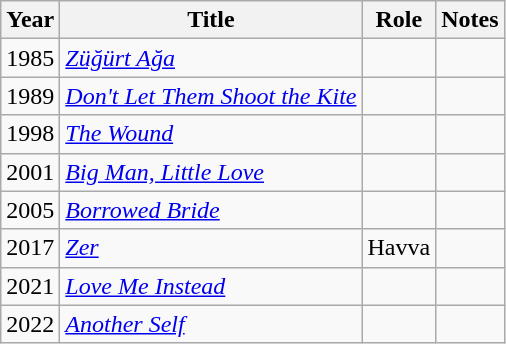<table class="wikitable sortable">
<tr>
<th>Year</th>
<th>Title</th>
<th>Role</th>
<th class="unsortable">Notes</th>
</tr>
<tr>
<td>1985</td>
<td><em><a href='#'>Züğürt Ağa</a></em></td>
<td></td>
<td></td>
</tr>
<tr>
<td>1989</td>
<td><em><a href='#'>Don't Let Them Shoot the Kite</a></em></td>
<td></td>
<td></td>
</tr>
<tr>
<td>1998</td>
<td><em><a href='#'>The Wound</a></em></td>
<td></td>
<td></td>
</tr>
<tr>
<td>2001</td>
<td><em><a href='#'>Big Man, Little Love</a></em></td>
<td></td>
<td></td>
</tr>
<tr>
<td>2005</td>
<td><em><a href='#'>Borrowed Bride</a></em></td>
<td></td>
<td></td>
</tr>
<tr>
<td>2017</td>
<td><em><a href='#'>Zer</a></em></td>
<td>Havva</td>
<td></td>
</tr>
<tr>
<td>2021</td>
<td><em><a href='#'>Love Me Instead</a></em></td>
<td></td>
<td></td>
</tr>
<tr>
<td>2022</td>
<td><em><a href='#'>Another Self</a></em></td>
<td></td>
<td></td>
</tr>
</table>
